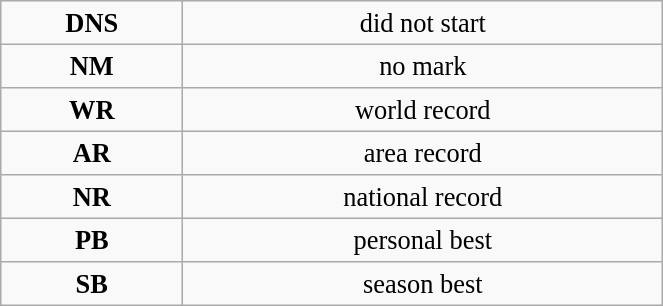<table class="wikitable" style=" text-align:center; font-size:110%;" width="35%">
<tr>
<td><strong>DNS</strong></td>
<td>did not start</td>
</tr>
<tr>
<td><strong>NM</strong></td>
<td>no mark</td>
</tr>
<tr>
<td><strong>WR</strong></td>
<td>world record</td>
</tr>
<tr>
<td><strong>AR</strong></td>
<td>area record</td>
</tr>
<tr>
<td><strong>NR</strong></td>
<td>national record</td>
</tr>
<tr>
<td><strong>PB</strong></td>
<td>personal best</td>
</tr>
<tr>
<td><strong>SB</strong></td>
<td>season best</td>
</tr>
</table>
